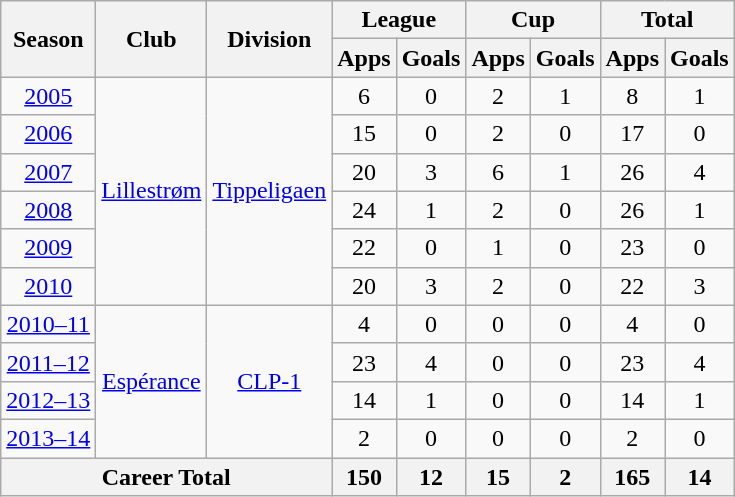<table class="wikitable" style="text-align: center;">
<tr>
<th rowspan="2">Season</th>
<th rowspan="2">Club</th>
<th rowspan="2">Division</th>
<th colspan="2">League</th>
<th colspan="2">Cup</th>
<th colspan="2">Total</th>
</tr>
<tr>
<th>Apps</th>
<th>Goals</th>
<th>Apps</th>
<th>Goals</th>
<th>Apps</th>
<th>Goals</th>
</tr>
<tr>
<td><a href='#'>2005</a></td>
<td rowspan="6" valign="center"><a href='#'>Lillestrøm</a></td>
<td rowspan="6" valign="center"><a href='#'>Tippeligaen</a></td>
<td>6</td>
<td>0</td>
<td>2</td>
<td>1</td>
<td>8</td>
<td>1</td>
</tr>
<tr>
<td><a href='#'>2006</a></td>
<td>15</td>
<td>0</td>
<td>2</td>
<td>0</td>
<td>17</td>
<td>0</td>
</tr>
<tr>
<td><a href='#'>2007</a></td>
<td>20</td>
<td>3</td>
<td>6</td>
<td>1</td>
<td>26</td>
<td>4</td>
</tr>
<tr>
<td><a href='#'>2008</a></td>
<td>24</td>
<td>1</td>
<td>2</td>
<td>0</td>
<td>26</td>
<td>1</td>
</tr>
<tr>
<td><a href='#'>2009</a></td>
<td>22</td>
<td>0</td>
<td>1</td>
<td>0</td>
<td>23</td>
<td>0</td>
</tr>
<tr>
<td><a href='#'>2010</a></td>
<td>20</td>
<td>3</td>
<td>2</td>
<td>0</td>
<td>22</td>
<td>3</td>
</tr>
<tr>
<td><a href='#'>2010–11</a></td>
<td rowspan="4" valign="center"><a href='#'>Espérance</a></td>
<td rowspan="4" valign="center"><a href='#'>CLP-1</a></td>
<td>4</td>
<td>0</td>
<td>0</td>
<td>0</td>
<td>4</td>
<td>0</td>
</tr>
<tr>
<td><a href='#'>2011–12</a></td>
<td>23</td>
<td>4</td>
<td>0</td>
<td>0</td>
<td>23</td>
<td>4</td>
</tr>
<tr>
<td><a href='#'>2012–13</a></td>
<td>14</td>
<td>1</td>
<td>0</td>
<td>0</td>
<td>14</td>
<td>1</td>
</tr>
<tr>
<td><a href='#'>2013–14</a></td>
<td>2</td>
<td>0</td>
<td>0</td>
<td>0</td>
<td>2</td>
<td>0</td>
</tr>
<tr>
<th colspan="3">Career Total</th>
<th>150</th>
<th>12</th>
<th>15</th>
<th>2</th>
<th>165</th>
<th>14</th>
</tr>
</table>
